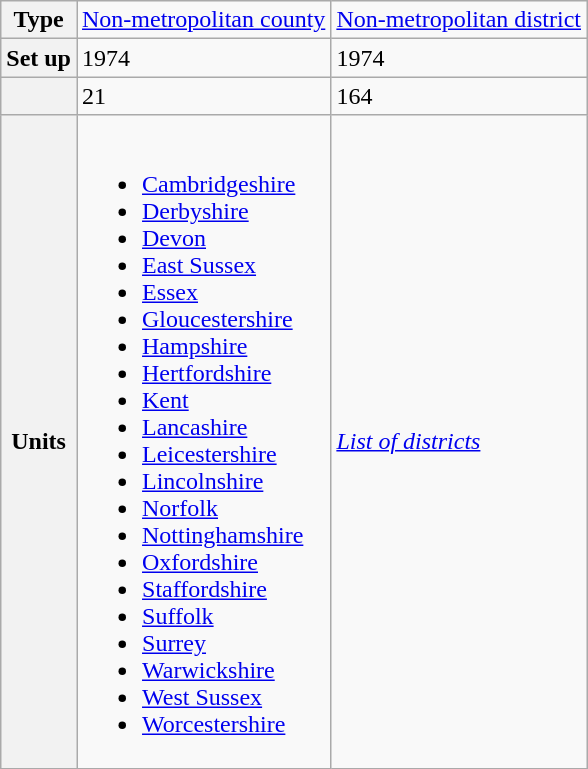<table class="wikitable">
<tr>
<th>Type</th>
<td><a href='#'>Non-metropolitan county</a></td>
<td><a href='#'>Non-metropolitan district</a></td>
</tr>
<tr>
<th>Set up</th>
<td>1974</td>
<td>1974</td>
</tr>
<tr>
<th></th>
<td>21</td>
<td>164</td>
</tr>
<tr>
<th>Units</th>
<td><br><ul><li><a href='#'>Cambridgeshire</a></li><li><a href='#'>Derbyshire</a></li><li><a href='#'>Devon</a></li><li><a href='#'>East Sussex</a></li><li><a href='#'>Essex</a></li><li><a href='#'>Gloucestershire</a></li><li><a href='#'>Hampshire</a></li><li><a href='#'>Hertfordshire</a></li><li><a href='#'>Kent</a></li><li><a href='#'>Lancashire</a></li><li><a href='#'>Leicestershire</a></li><li><a href='#'>Lincolnshire</a></li><li><a href='#'>Norfolk</a></li><li><a href='#'>Nottinghamshire</a></li><li><a href='#'>Oxfordshire</a></li><li><a href='#'>Staffordshire</a></li><li><a href='#'>Suffolk</a></li><li><a href='#'>Surrey</a></li><li><a href='#'>Warwickshire</a></li><li><a href='#'>West Sussex</a></li><li><a href='#'>Worcestershire</a></li></ul></td>
<td><em><a href='#'>List of districts</a></em></td>
</tr>
</table>
